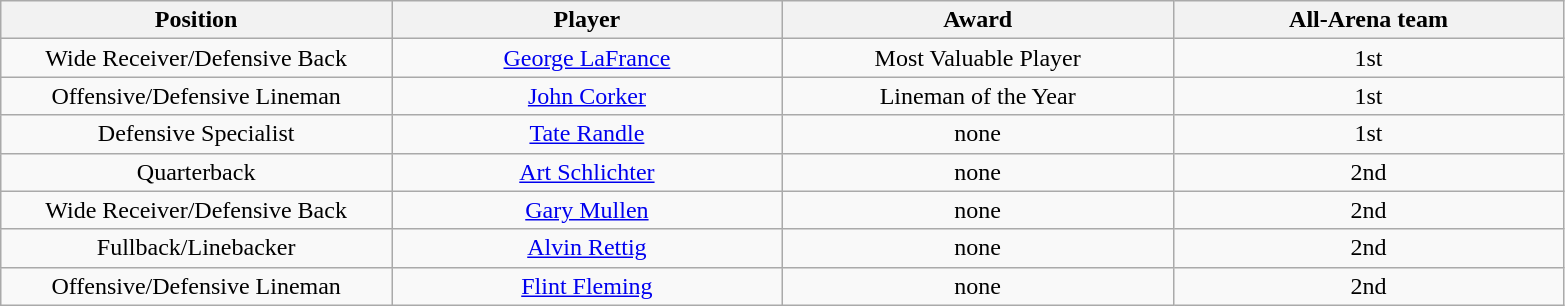<table class="wikitable sortable">
<tr>
<th bgcolor="#DDDDFF" width="20%">Position</th>
<th bgcolor="#DDDDFF" width="20%">Player</th>
<th bgcolor="#DDDDFF" width="20%">Award</th>
<th bgcolor="#DDDDFF" width="20%">All-Arena team</th>
</tr>
<tr align="center">
<td>Wide Receiver/Defensive Back</td>
<td><a href='#'>George LaFrance</a></td>
<td>Most Valuable Player</td>
<td>1st</td>
</tr>
<tr align="center">
<td>Offensive/Defensive Lineman</td>
<td><a href='#'>John Corker</a></td>
<td>Lineman of the Year</td>
<td>1st</td>
</tr>
<tr align="center">
<td>Defensive Specialist</td>
<td><a href='#'>Tate Randle</a></td>
<td>none</td>
<td>1st</td>
</tr>
<tr align="center">
<td>Quarterback</td>
<td><a href='#'>Art Schlichter</a></td>
<td>none</td>
<td>2nd</td>
</tr>
<tr align="center">
<td>Wide Receiver/Defensive Back</td>
<td><a href='#'>Gary Mullen</a></td>
<td>none</td>
<td>2nd</td>
</tr>
<tr align="center">
<td>Fullback/Linebacker</td>
<td><a href='#'>Alvin Rettig</a></td>
<td>none</td>
<td>2nd</td>
</tr>
<tr align="center">
<td>Offensive/Defensive Lineman</td>
<td><a href='#'>Flint Fleming</a></td>
<td>none</td>
<td>2nd</td>
</tr>
</table>
